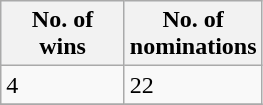<table class="wikitable">
<tr style="background:#ebf5ff;">
<th style="width:75px;">No. of wins</th>
<th style="width:75px;">No. of nominations</th>
</tr>
<tr>
<td>4</td>
<td>22</td>
</tr>
<tr>
</tr>
</table>
